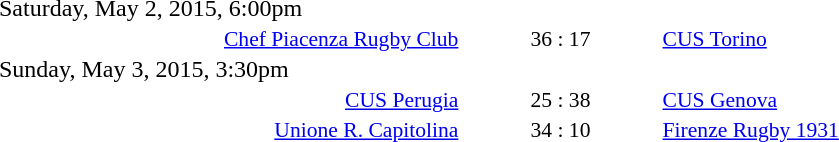<table style="width:70%;" cellspacing="1">
<tr>
<th width=35%></th>
<th width=15%></th>
<th></th>
</tr>
<tr>
<td>Saturday, May 2, 2015, 6:00pm</td>
</tr>
<tr style=font-size:90%>
<td align=right><a href='#'>Chef Piacenza Rugby Club</a></td>
<td align=center>36 : 17</td>
<td><a href='#'>CUS Torino</a></td>
</tr>
<tr>
<td>Sunday, May 3, 2015, 3:30pm</td>
</tr>
<tr style=font-size:90%>
<td align=right><a href='#'>CUS Perugia</a></td>
<td align=center>25 : 38</td>
<td><a href='#'>CUS Genova</a></td>
</tr>
<tr style=font-size:90%>
<td align=right><a href='#'>Unione R. Capitolina</a></td>
<td align=center>34 : 10</td>
<td><a href='#'>Firenze Rugby 1931</a></td>
</tr>
</table>
